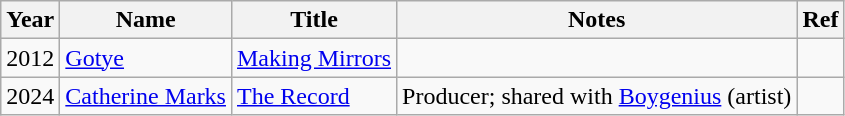<table class="wikitable">
<tr>
<th>Year</th>
<th>Name</th>
<th>Title</th>
<th>Notes</th>
<th>Ref</th>
</tr>
<tr>
<td>2012</td>
<td><a href='#'>Gotye</a></td>
<td><a href='#'>Making Mirrors</a></td>
<td></td>
<td></td>
</tr>
<tr>
<td>2024</td>
<td><a href='#'>Catherine Marks</a></td>
<td><a href='#'>The Record</a></td>
<td>Producer; shared with <a href='#'>Boygenius</a> (artist)</td>
<td></td>
</tr>
</table>
